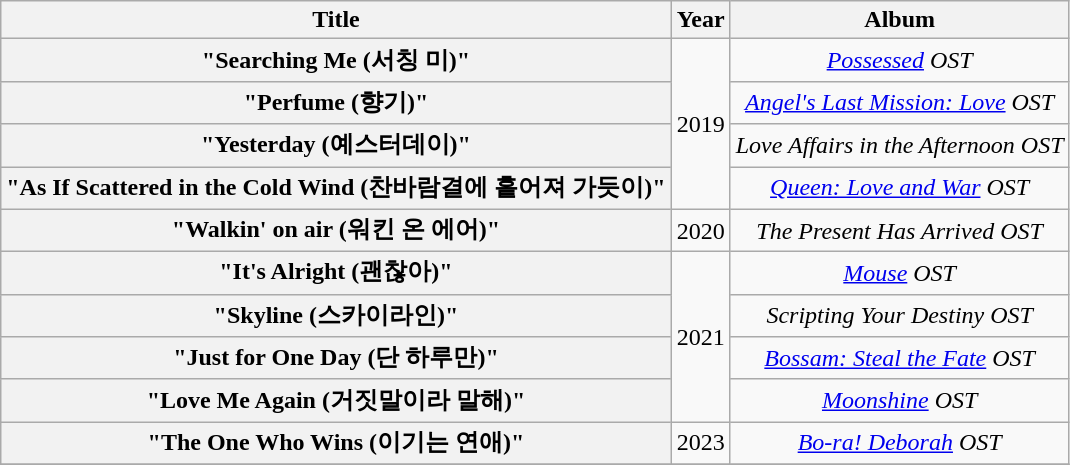<table class="wikitable plainrowheaders" style="text-align:center;">
<tr>
<th scope="col">Title</th>
<th scope="col">Year</th>
<th scope="col">Album</th>
</tr>
<tr>
<th scope="row">"Searching Me (서칭 미)"</th>
<td rowspan="4">2019</td>
<td><em><a href='#'>Possessed</a> OST</em></td>
</tr>
<tr>
<th scope="row">"Perfume (향기)"</th>
<td><em><a href='#'>Angel's Last Mission: Love</a> OST</em></td>
</tr>
<tr>
<th scope="row">"Yesterday (예스터데이)"</th>
<td><em>Love Affairs in the Afternoon OST</em></td>
</tr>
<tr>
<th scope="row">"As If Scattered in the Cold Wind (찬바람결에 흩어져 가듯이)"</th>
<td><em><a href='#'>Queen: Love and War</a> OST</em></td>
</tr>
<tr>
<th scope="row">"Walkin' on air (워킨 온 에어)"</th>
<td rowspan="1">2020</td>
<td><em>The Present Has Arrived OST</em></td>
</tr>
<tr>
<th scope="row">"It's Alright (괜찮아)"</th>
<td rowspan="4">2021</td>
<td><em><a href='#'>Mouse</a> OST</em></td>
</tr>
<tr>
<th scope="row">"Skyline (스카이라인)"</th>
<td><em>Scripting Your Destiny OST</em></td>
</tr>
<tr>
<th scope="row">"Just for One Day (단 하루만)"</th>
<td><em><a href='#'>Bossam: Steal the Fate</a> OST</em></td>
</tr>
<tr>
<th scope="row">"Love Me Again (거짓말이라 말해)"</th>
<td><em><a href='#'>Moonshine</a> OST</em></td>
</tr>
<tr>
<th scope="row">"The One Who Wins (이기는 연애)"</th>
<td rowspan="1">2023</td>
<td><em><a href='#'>Bo-ra! Deborah</a> OST</em></td>
</tr>
<tr>
</tr>
</table>
